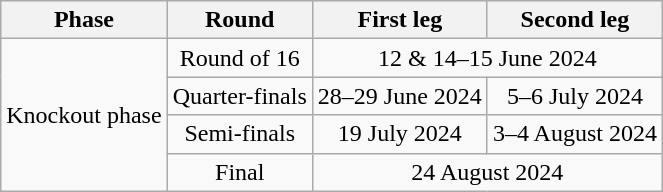<table class="wikitable" style="text-align:center">
<tr>
<th>Phase</th>
<th>Round</th>
<th>First leg</th>
<th>Second leg</th>
</tr>
<tr>
<td rowspan=4>Knockout phase</td>
<td>Round of 16</td>
<td colspan=2>12 & 14–15 June 2024</td>
</tr>
<tr>
<td>Quarter-finals</td>
<td>28–29 June 2024</td>
<td>5–6 July 2024</td>
</tr>
<tr>
<td>Semi-finals</td>
<td>19 July 2024</td>
<td>3–4 August 2024</td>
</tr>
<tr>
<td>Final</td>
<td colspan=2>24 August 2024</td>
</tr>
</table>
